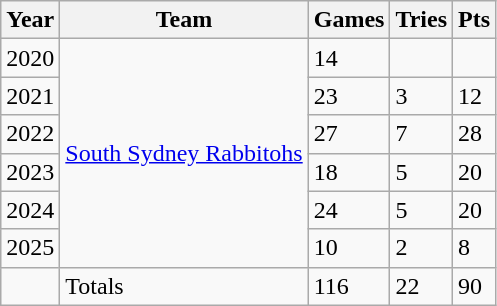<table class="wikitable">
<tr>
<th>Year</th>
<th>Team</th>
<th>Games</th>
<th>Tries</th>
<th>Pts</th>
</tr>
<tr>
<td>2020</td>
<td rowspan="6"> <a href='#'>South Sydney Rabbitohs</a></td>
<td>14</td>
<td></td>
<td></td>
</tr>
<tr>
<td>2021</td>
<td>23</td>
<td>3</td>
<td>12</td>
</tr>
<tr>
<td>2022</td>
<td>27</td>
<td>7</td>
<td>28</td>
</tr>
<tr>
<td>2023</td>
<td>18</td>
<td>5</td>
<td>20</td>
</tr>
<tr>
<td>2024</td>
<td>24</td>
<td>5</td>
<td>20</td>
</tr>
<tr>
<td>2025</td>
<td>10</td>
<td>2</td>
<td>8</td>
</tr>
<tr>
<td></td>
<td>Totals</td>
<td>116</td>
<td>22</td>
<td>90</td>
</tr>
</table>
